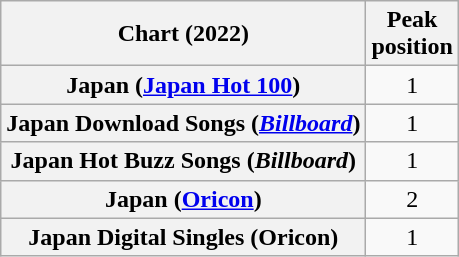<table class="wikitable sortable plainrowheaders" style="text-align:center">
<tr>
<th scope="col">Chart (2022)</th>
<th scope="col">Peak<br>position</th>
</tr>
<tr>
<th scope="row">Japan (<a href='#'>Japan Hot 100</a>)</th>
<td>1</td>
</tr>
<tr>
<th scope="row">Japan Download Songs (<em><a href='#'>Billboard</a></em>)</th>
<td>1</td>
</tr>
<tr>
<th scope="row">Japan Hot Buzz Songs (<em>Billboard</em>)</th>
<td>1</td>
</tr>
<tr>
<th scope="row">Japan (<a href='#'>Oricon</a>)</th>
<td>2</td>
</tr>
<tr>
<th scope="row">Japan Digital Singles (Oricon)</th>
<td>1</td>
</tr>
</table>
